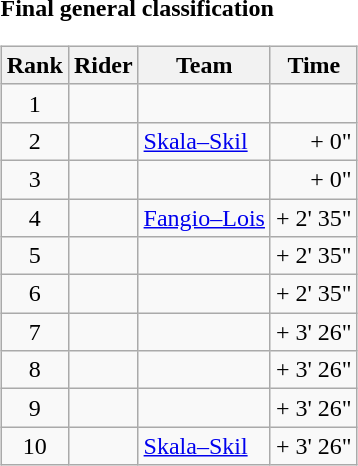<table>
<tr>
<td><strong>Final general classification</strong><br><table class="wikitable">
<tr>
<th scope="col">Rank</th>
<th scope="col">Rider</th>
<th scope="col">Team</th>
<th scope="col">Time</th>
</tr>
<tr>
<td style="text-align:center;">1</td>
<td></td>
<td></td>
<td style="text-align:right;"></td>
</tr>
<tr>
<td style="text-align:center;">2</td>
<td></td>
<td><a href='#'>Skala–Skil</a></td>
<td style="text-align:right;">+ 0"</td>
</tr>
<tr>
<td style="text-align:center;">3</td>
<td></td>
<td></td>
<td style="text-align:right;">+ 0"</td>
</tr>
<tr>
<td style="text-align:center;">4</td>
<td></td>
<td><a href='#'>Fangio–Lois</a></td>
<td style="text-align:right;">+ 2' 35"</td>
</tr>
<tr>
<td style="text-align:center;">5</td>
<td></td>
<td></td>
<td style="text-align:right;">+ 2' 35"</td>
</tr>
<tr>
<td style="text-align:center;">6</td>
<td></td>
<td></td>
<td style="text-align:right;">+ 2' 35"</td>
</tr>
<tr>
<td style="text-align:center;">7</td>
<td></td>
<td></td>
<td style="text-align:right;">+ 3' 26"</td>
</tr>
<tr>
<td style="text-align:center;">8</td>
<td></td>
<td></td>
<td style="text-align:right;">+ 3' 26"</td>
</tr>
<tr>
<td style="text-align:center;">9</td>
<td></td>
<td></td>
<td style="text-align:right;">+ 3' 26"</td>
</tr>
<tr>
<td style="text-align:center;">10</td>
<td></td>
<td><a href='#'>Skala–Skil</a></td>
<td style="text-align:right;">+ 3' 26"</td>
</tr>
</table>
</td>
</tr>
</table>
